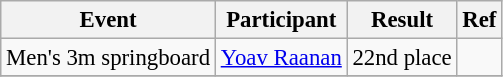<table class="wikitable" style="font-size: 95%;">
<tr>
<th>Event</th>
<th>Participant</th>
<th>Result</th>
<th>Ref</th>
</tr>
<tr>
<td>Men's 3m springboard</td>
<td><a href='#'>Yoav Raanan</a></td>
<td>22nd place</td>
<td></td>
</tr>
<tr>
</tr>
</table>
